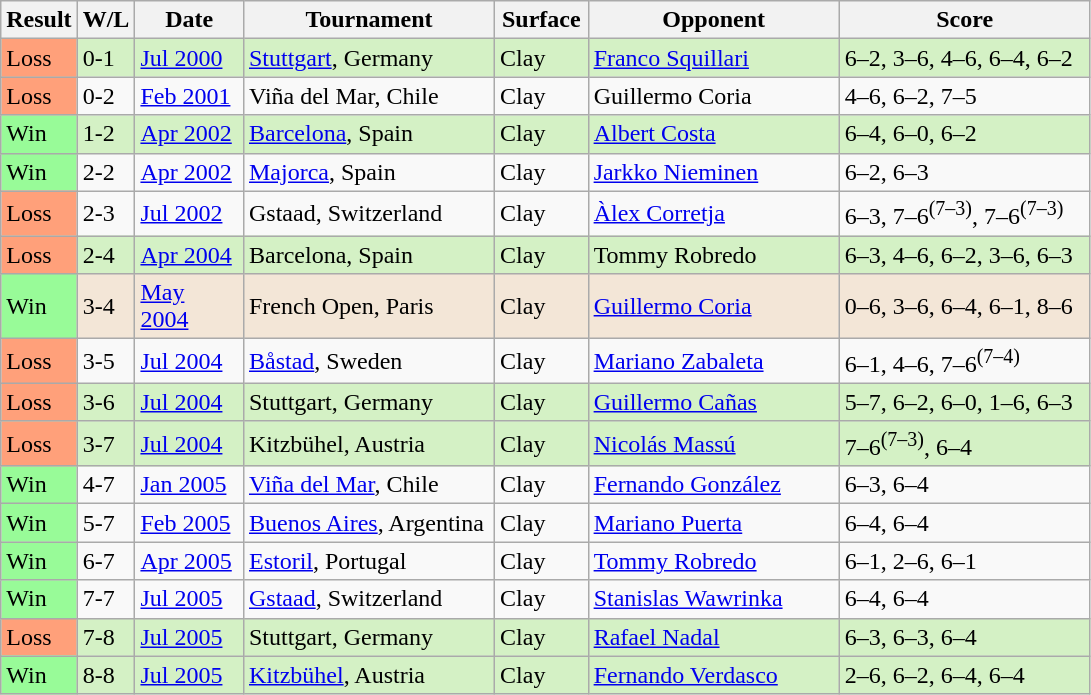<table class="sortable wikitable">
<tr>
<th style="width:40px">Result</th>
<th style="width:30px" class="unsortable">W/L</th>
<th style="width:65px">Date</th>
<th style="width:160px">Tournament</th>
<th style="width:55px">Surface</th>
<th style="width:160px">Opponent</th>
<th style="width:160px" class="unsortable">Score</th>
</tr>
<tr style="background:#d4f1c5;">
<td style="background:#ffa07a;">Loss</td>
<td>0-1</td>
<td><a href='#'>Jul 2000</a></td>
<td><a href='#'>Stuttgart</a>, Germany</td>
<td>Clay</td>
<td> <a href='#'>Franco Squillari</a></td>
<td>6–2, 3–6, 4–6, 6–4, 6–2</td>
</tr>
<tr>
<td style="background:#ffa07a;">Loss</td>
<td>0-2</td>
<td><a href='#'>Feb 2001</a></td>
<td>Viña del Mar, Chile</td>
<td>Clay</td>
<td> Guillermo Coria</td>
<td>4–6, 6–2, 7–5</td>
</tr>
<tr style="background:#d4f1c5;">
<td style="background:#98fb98;">Win</td>
<td>1-2</td>
<td><a href='#'>Apr 2002</a></td>
<td><a href='#'>Barcelona</a>, Spain</td>
<td>Clay</td>
<td> <a href='#'>Albert Costa</a></td>
<td>6–4, 6–0, 6–2</td>
</tr>
<tr>
<td style="background:#98fb98;">Win</td>
<td>2-2</td>
<td><a href='#'>Apr 2002</a></td>
<td><a href='#'>Majorca</a>, Spain</td>
<td>Clay</td>
<td> <a href='#'>Jarkko Nieminen</a></td>
<td>6–2, 6–3</td>
</tr>
<tr>
<td style="background:#ffa07a;">Loss</td>
<td>2-3</td>
<td><a href='#'>Jul 2002</a></td>
<td>Gstaad, Switzerland</td>
<td>Clay</td>
<td> <a href='#'>Àlex Corretja</a></td>
<td>6–3, 7–6<sup>(7–3)</sup>, 7–6<sup>(7–3)</sup></td>
</tr>
<tr style="background:#d4f1c5;">
<td style="background:#ffa07a;">Loss</td>
<td>2-4</td>
<td><a href='#'>Apr 2004</a></td>
<td>Barcelona, Spain</td>
<td>Clay</td>
<td> Tommy Robredo</td>
<td>6–3, 4–6, 6–2, 3–6, 6–3</td>
</tr>
<tr style="background:#f3e6d7;">
<td style="background:#98fb98;">Win</td>
<td>3-4</td>
<td><a href='#'>May 2004</a></td>
<td>French Open, Paris</td>
<td>Clay</td>
<td> <a href='#'>Guillermo Coria</a></td>
<td>0–6, 3–6, 6–4, 6–1, 8–6</td>
</tr>
<tr>
<td style="background:#ffa07a;">Loss</td>
<td>3-5</td>
<td><a href='#'>Jul 2004</a></td>
<td><a href='#'>Båstad</a>, Sweden</td>
<td>Clay</td>
<td> <a href='#'>Mariano Zabaleta</a></td>
<td>6–1, 4–6, 7–6<sup>(7–4)</sup></td>
</tr>
<tr style="background:#d4f1c5;">
<td style="background:#ffa07a;">Loss</td>
<td>3-6</td>
<td><a href='#'>Jul 2004</a></td>
<td>Stuttgart, Germany</td>
<td>Clay</td>
<td> <a href='#'>Guillermo Cañas</a></td>
<td>5–7, 6–2, 6–0, 1–6, 6–3</td>
</tr>
<tr style="background:#d4f1c5;">
<td style="background:#ffa07a;">Loss</td>
<td>3-7</td>
<td><a href='#'>Jul 2004</a></td>
<td>Kitzbühel, Austria</td>
<td>Clay</td>
<td> <a href='#'>Nicolás Massú</a></td>
<td>7–6<sup>(7–3)</sup>, 6–4</td>
</tr>
<tr>
<td style="background:#98fb98;">Win</td>
<td>4-7</td>
<td><a href='#'>Jan 2005</a></td>
<td><a href='#'>Viña del Mar</a>, Chile</td>
<td>Clay</td>
<td> <a href='#'>Fernando González</a></td>
<td>6–3, 6–4</td>
</tr>
<tr>
<td style="background:#98fb98;">Win</td>
<td>5-7</td>
<td><a href='#'>Feb 2005</a></td>
<td><a href='#'>Buenos Aires</a>, Argentina</td>
<td>Clay</td>
<td> <a href='#'>Mariano Puerta</a></td>
<td>6–4, 6–4</td>
</tr>
<tr>
<td style="background:#98fb98;">Win</td>
<td>6-7</td>
<td><a href='#'>Apr 2005</a></td>
<td><a href='#'>Estoril</a>, Portugal</td>
<td>Clay</td>
<td> <a href='#'>Tommy Robredo</a></td>
<td>6–1, 2–6, 6–1</td>
</tr>
<tr>
<td style="background:#98fb98;">Win</td>
<td>7-7</td>
<td><a href='#'>Jul 2005</a></td>
<td><a href='#'>Gstaad</a>, Switzerland</td>
<td>Clay</td>
<td> <a href='#'>Stanislas Wawrinka</a></td>
<td>6–4, 6–4</td>
</tr>
<tr style="background:#d4f1c5;">
<td style="background:#ffa07a;">Loss</td>
<td>7-8</td>
<td><a href='#'>Jul 2005</a></td>
<td>Stuttgart, Germany</td>
<td>Clay</td>
<td> <a href='#'>Rafael Nadal</a></td>
<td>6–3, 6–3, 6–4</td>
</tr>
<tr style="background:#d4f1c5;">
<td style="background:#98fb98;">Win</td>
<td>8-8</td>
<td><a href='#'>Jul 2005</a></td>
<td><a href='#'>Kitzbühel</a>, Austria</td>
<td>Clay</td>
<td> <a href='#'>Fernando Verdasco</a></td>
<td>2–6, 6–2, 6–4, 6–4</td>
</tr>
</table>
